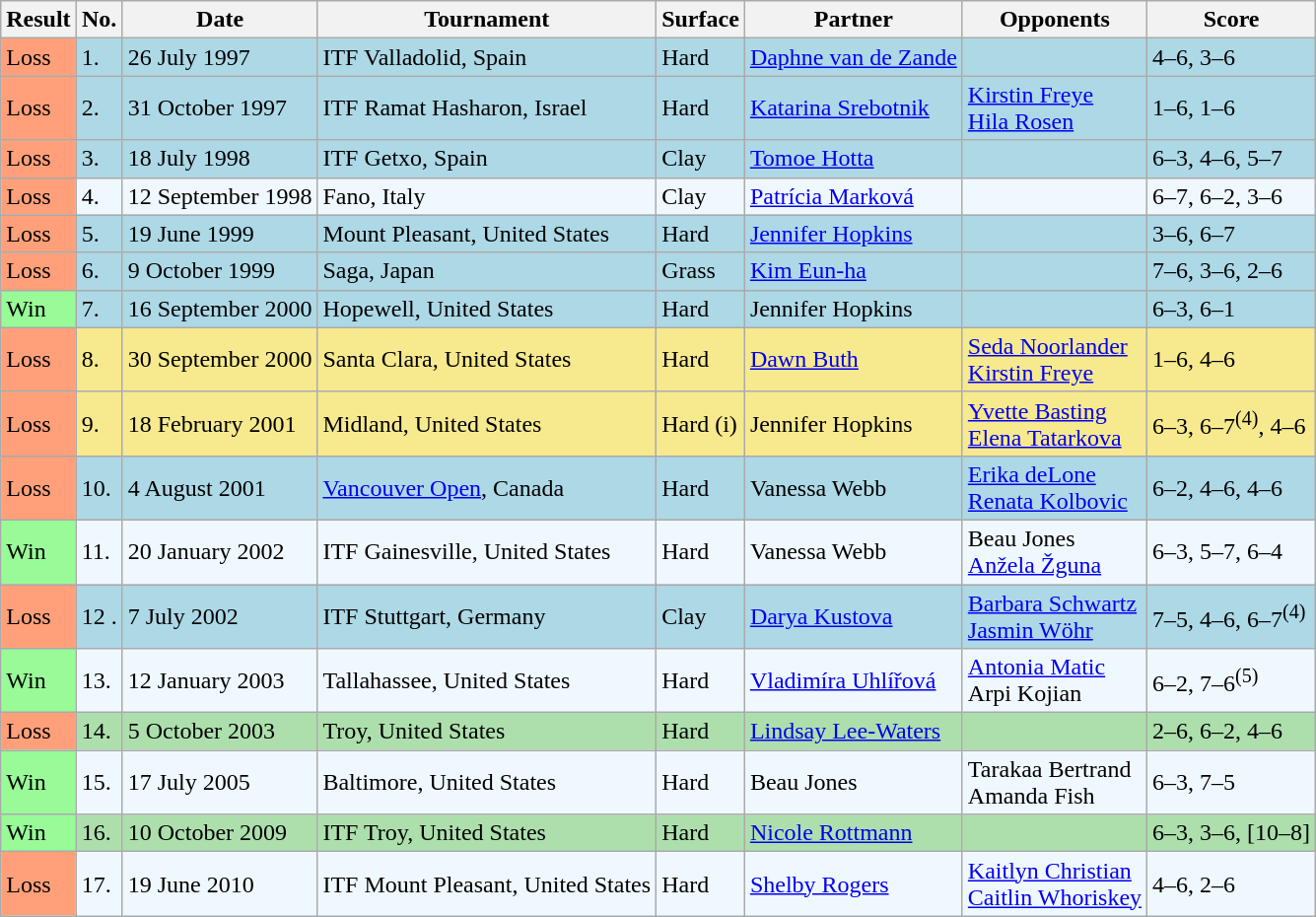<table class="sortable wikitable">
<tr>
<th>Result</th>
<th>No.</th>
<th>Date</th>
<th>Tournament</th>
<th>Surface</th>
<th>Partner</th>
<th>Opponents</th>
<th class="unsortable">Score</th>
</tr>
<tr style="background:lightblue;">
<td style="background:#ffa07a;">Loss</td>
<td>1.</td>
<td>26 July 1997</td>
<td>ITF Valladolid, Spain</td>
<td>Hard</td>
<td> <a href='#'>Daphne van de Zande</a></td>
<td></td>
<td>4–6, 3–6</td>
</tr>
<tr style="background:lightblue;">
<td style="background:#ffa07a;">Loss</td>
<td>2.</td>
<td>31 October 1997</td>
<td>ITF Ramat Hasharon, Israel</td>
<td>Hard</td>
<td> <a href='#'>Katarina Srebotnik</a></td>
<td> <a href='#'>Kirstin Freye</a> <br>  <a href='#'>Hila Rosen</a></td>
<td>1–6, 1–6</td>
</tr>
<tr style="background:lightblue;">
<td style="background:#ffa07a;">Loss</td>
<td>3.</td>
<td>18 July 1998</td>
<td>ITF Getxo, Spain</td>
<td>Clay</td>
<td> <a href='#'>Tomoe Hotta</a></td>
<td></td>
<td>6–3, 4–6, 5–7</td>
</tr>
<tr style="background:#f0f8ff;">
<td style="background:#ffa07a;">Loss</td>
<td>4.</td>
<td>12 September 1998</td>
<td>Fano, Italy</td>
<td>Clay</td>
<td> <a href='#'>Patrícia Marková</a></td>
<td></td>
<td>6–7, 6–2, 3–6</td>
</tr>
<tr style="background:lightblue;">
<td style="background:#ffa07a;">Loss</td>
<td>5.</td>
<td>19 June 1999</td>
<td>Mount Pleasant, United States</td>
<td>Hard</td>
<td> <a href='#'>Jennifer Hopkins</a></td>
<td></td>
<td>3–6, 6–7</td>
</tr>
<tr style="background:lightblue;">
<td style="background:#ffa07a;">Loss</td>
<td>6.</td>
<td>9 October 1999</td>
<td>Saga, Japan</td>
<td>Grass</td>
<td> <a href='#'>Kim Eun-ha</a></td>
<td></td>
<td>7–6, 3–6, 2–6</td>
</tr>
<tr style="background:lightblue;">
<td style="background:#98fb98;">Win</td>
<td>7.</td>
<td>16 September 2000</td>
<td>Hopewell, United States</td>
<td>Hard</td>
<td> Jennifer Hopkins</td>
<td></td>
<td>6–3, 6–1</td>
</tr>
<tr style="background:#f7e98e;">
<td style="background:#ffa07a;">Loss</td>
<td>8.</td>
<td>30 September 2000</td>
<td>Santa Clara, United States</td>
<td>Hard</td>
<td> <a href='#'>Dawn Buth</a></td>
<td> <a href='#'>Seda Noorlander</a> <br>  <a href='#'>Kirstin Freye</a></td>
<td>1–6, 4–6</td>
</tr>
<tr style="background:#f7e98e;">
<td style="background:#ffa07a;">Loss</td>
<td>9.</td>
<td>18 February 2001</td>
<td>Midland, United States</td>
<td>Hard (i)</td>
<td> Jennifer Hopkins</td>
<td> <a href='#'>Yvette Basting</a> <br>  <a href='#'>Elena Tatarkova</a></td>
<td>6–3, 6–7<sup>(4)</sup>, 4–6</td>
</tr>
<tr style="background:lightblue;">
<td style="background:#ffa07a;">Loss</td>
<td>10.</td>
<td>4 August 2001</td>
<td><a href='#'>Vancouver Open</a>, Canada</td>
<td>Hard</td>
<td> Vanessa Webb</td>
<td> <a href='#'>Erika deLone</a> <br>  <a href='#'>Renata Kolbovic</a></td>
<td>6–2, 4–6, 4–6</td>
</tr>
<tr style="background:#f0f8ff;">
<td style="background:#98fb98;">Win</td>
<td>11.</td>
<td>20 January 2002</td>
<td>ITF Gainesville, United States</td>
<td>Hard</td>
<td> Vanessa Webb</td>
<td> Beau Jones <br>  <a href='#'>Anžela Žguna</a></td>
<td>6–3, 5–7, 6–4</td>
</tr>
<tr style="background:lightblue;">
<td style="background:#ffa07a;">Loss</td>
<td>12 .</td>
<td>7 July 2002</td>
<td>ITF Stuttgart, Germany</td>
<td>Clay</td>
<td> <a href='#'>Darya Kustova</a></td>
<td> <a href='#'>Barbara Schwartz</a> <br>   <a href='#'>Jasmin Wöhr</a></td>
<td>7–5, 4–6, 6–7<sup>(4)</sup></td>
</tr>
<tr style="background:#f0f8ff;">
<td style="background:#98fb98;">Win</td>
<td>13.</td>
<td>12 January 2003</td>
<td>Tallahassee, United States</td>
<td>Hard</td>
<td> <a href='#'>Vladimíra Uhlířová</a></td>
<td> <a href='#'>Antonia Matic</a> <br>  Arpi Kojian</td>
<td>6–2, 7–6<sup>(5)</sup></td>
</tr>
<tr style="background:#addfad;">
<td style="background:#ffa07a;">Loss</td>
<td>14.</td>
<td>5 October 2003</td>
<td>Troy, United States</td>
<td>Hard</td>
<td> <a href='#'>Lindsay Lee-Waters</a></td>
<td></td>
<td>2–6, 6–2, 4–6</td>
</tr>
<tr style="background:#f0f8ff;">
<td style="background:#98fb98;">Win</td>
<td>15.</td>
<td>17 July 2005</td>
<td>Baltimore, United States</td>
<td>Hard</td>
<td> Beau Jones</td>
<td> Tarakaa Bertrand <br>  Amanda Fish</td>
<td>6–3, 7–5</td>
</tr>
<tr style="background:#addfad;">
<td style="background:#98fb98;">Win</td>
<td>16.</td>
<td>10 October 2009</td>
<td>ITF Troy, United States</td>
<td>Hard</td>
<td> <a href='#'>Nicole Rottmann</a></td>
<td></td>
<td>6–3, 3–6, [10–8]</td>
</tr>
<tr style="background:#f0f8ff;">
<td style="background:#ffa07a;">Loss</td>
<td>17.</td>
<td>19 June 2010</td>
<td>ITF Mount Pleasant, United States</td>
<td>Hard</td>
<td> <a href='#'>Shelby Rogers</a></td>
<td> <a href='#'>Kaitlyn Christian</a> <br>  <a href='#'>Caitlin Whoriskey</a></td>
<td>4–6, 2–6</td>
</tr>
</table>
